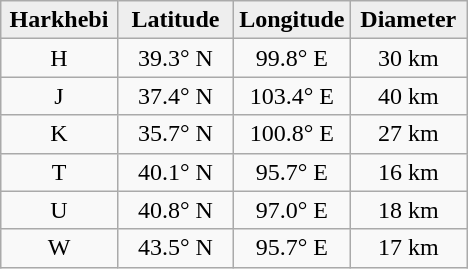<table class="wikitable">
<tr>
<th width="25%" style="background:#eeeeee;">Harkhebi</th>
<th width="25%" style="background:#eeeeee;">Latitude</th>
<th width="25%" style="background:#eeeeee;">Longitude</th>
<th width="25%" style="background:#eeeeee;">Diameter</th>
</tr>
<tr>
<td align="center">H</td>
<td align="center">39.3° N</td>
<td align="center">99.8° E</td>
<td align="center">30 km</td>
</tr>
<tr>
<td align="center">J</td>
<td align="center">37.4° N</td>
<td align="center">103.4° E</td>
<td align="center">40 km</td>
</tr>
<tr>
<td align="center">K</td>
<td align="center">35.7° N</td>
<td align="center">100.8° E</td>
<td align="center">27 km</td>
</tr>
<tr>
<td align="center">T</td>
<td align="center">40.1° N</td>
<td align="center">95.7° E</td>
<td align="center">16 km</td>
</tr>
<tr>
<td align="center">U</td>
<td align="center">40.8° N</td>
<td align="center">97.0° E</td>
<td align="center">18 km</td>
</tr>
<tr>
<td align="center">W</td>
<td align="center">43.5° N</td>
<td align="center">95.7° E</td>
<td align="center">17 km</td>
</tr>
</table>
